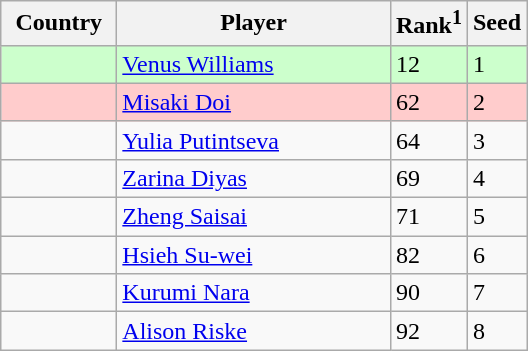<table class="sortable wikitable">
<tr>
<th width="70">Country</th>
<th width="175">Player</th>
<th>Rank<sup>1</sup></th>
<th>Seed</th>
</tr>
<tr style="background:#cfc;">
<td></td>
<td><a href='#'>Venus Williams</a></td>
<td>12</td>
<td>1</td>
</tr>
<tr bgcolor="#fcc">
<td></td>
<td><a href='#'>Misaki Doi</a></td>
<td>62</td>
<td>2</td>
</tr>
<tr>
<td></td>
<td><a href='#'>Yulia Putintseva</a></td>
<td>64</td>
<td>3</td>
</tr>
<tr>
<td></td>
<td><a href='#'>Zarina Diyas</a></td>
<td>69</td>
<td>4</td>
</tr>
<tr>
<td></td>
<td><a href='#'>Zheng Saisai</a></td>
<td>71</td>
<td>5</td>
</tr>
<tr>
<td></td>
<td><a href='#'>Hsieh Su-wei</a></td>
<td>82</td>
<td>6</td>
</tr>
<tr>
<td></td>
<td><a href='#'>Kurumi Nara</a></td>
<td>90</td>
<td>7</td>
</tr>
<tr>
<td></td>
<td><a href='#'>Alison Riske</a></td>
<td>92</td>
<td>8</td>
</tr>
</table>
